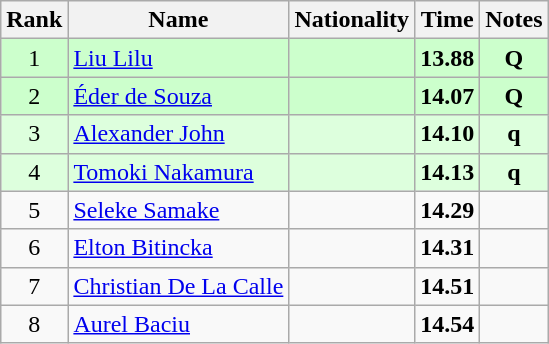<table class="wikitable sortable" style="text-align:center">
<tr>
<th>Rank</th>
<th>Name</th>
<th>Nationality</th>
<th>Time</th>
<th>Notes</th>
</tr>
<tr bgcolor=ccffcc>
<td>1</td>
<td align=left><a href='#'>Liu Lilu</a></td>
<td align=left></td>
<td><strong>13.88</strong></td>
<td><strong>Q</strong></td>
</tr>
<tr bgcolor=ccffcc>
<td>2</td>
<td align=left><a href='#'>Éder de Souza</a></td>
<td align=left></td>
<td><strong>14.07</strong></td>
<td><strong>Q</strong></td>
</tr>
<tr bgcolor=ddffdd>
<td>3</td>
<td align=left><a href='#'>Alexander John</a></td>
<td align=left></td>
<td><strong>14.10</strong></td>
<td><strong>q</strong></td>
</tr>
<tr bgcolor=ddffdd>
<td>4</td>
<td align=left><a href='#'>Tomoki Nakamura</a></td>
<td align=left></td>
<td><strong>14.13</strong></td>
<td><strong>q</strong></td>
</tr>
<tr>
<td>5</td>
<td align=left><a href='#'>Seleke Samake</a></td>
<td align=left></td>
<td><strong>14.29</strong></td>
<td></td>
</tr>
<tr>
<td>6</td>
<td align=left><a href='#'>Elton Bitincka</a></td>
<td align=left></td>
<td><strong>14.31</strong></td>
<td></td>
</tr>
<tr>
<td>7</td>
<td align=left><a href='#'>Christian De La Calle</a></td>
<td align=left></td>
<td><strong>14.51</strong></td>
<td></td>
</tr>
<tr>
<td>8</td>
<td align=left><a href='#'>Aurel Baciu</a></td>
<td align=left></td>
<td><strong>14.54</strong></td>
<td></td>
</tr>
</table>
